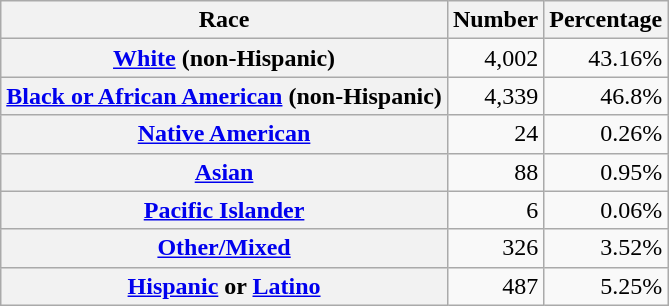<table class="wikitable" style="text-align:right">
<tr>
<th scope="col">Race</th>
<th scope="col">Number</th>
<th scope="col">Percentage</th>
</tr>
<tr>
<th scope="row"><a href='#'>White</a> (non-Hispanic)</th>
<td>4,002</td>
<td>43.16%</td>
</tr>
<tr>
<th scope="row"><a href='#'>Black or African American</a> (non-Hispanic)</th>
<td>4,339</td>
<td>46.8%</td>
</tr>
<tr>
<th scope="row"><a href='#'>Native American</a></th>
<td>24</td>
<td>0.26%</td>
</tr>
<tr>
<th scope="row"><a href='#'>Asian</a></th>
<td>88</td>
<td>0.95%</td>
</tr>
<tr>
<th scope="row"><a href='#'>Pacific Islander</a></th>
<td>6</td>
<td>0.06%</td>
</tr>
<tr>
<th scope="row"><a href='#'>Other/Mixed</a></th>
<td>326</td>
<td>3.52%</td>
</tr>
<tr>
<th scope="row"><a href='#'>Hispanic</a> or <a href='#'>Latino</a></th>
<td>487</td>
<td>5.25%</td>
</tr>
</table>
